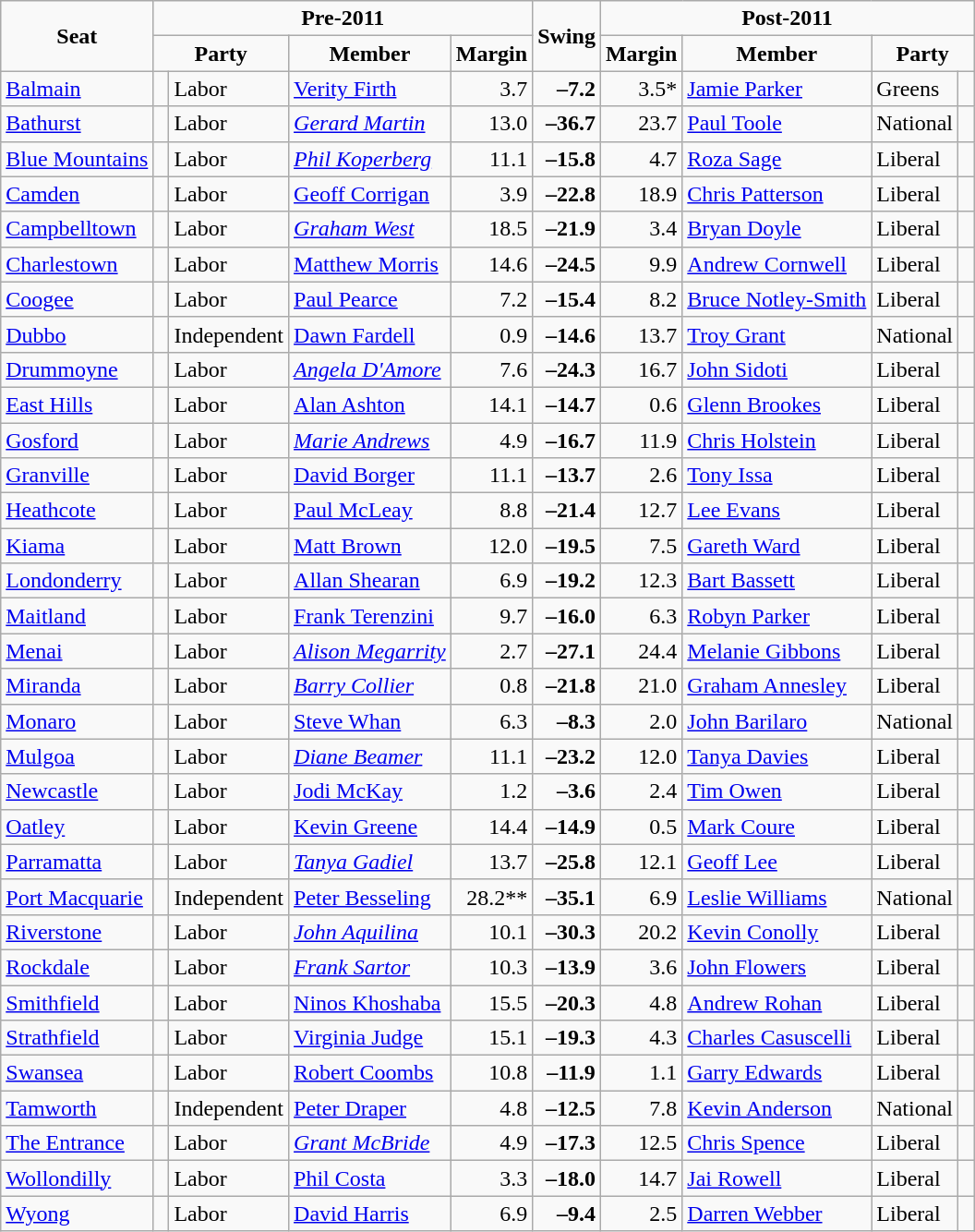<table class="wikitable">
<tr>
<td rowspan="2" style="text-align:center"><strong>Seat</strong></td>
<td colspan="4" style="text-align:center"><strong>Pre-2011</strong></td>
<td rowspan="2" style="text-align:center"><strong>Swing</strong></td>
<td colspan="4" style="text-align:center"><strong>Post-2011</strong></td>
</tr>
<tr>
<td colspan="2" style="text-align:center"><strong>Party</strong></td>
<td style="text-align:center"><strong>Member</strong></td>
<td style="text-align:center"><strong>Margin</strong></td>
<td style="text-align:center"><strong>Margin</strong></td>
<td style="text-align:center"><strong>Member</strong></td>
<td colspan="2" style="text-align:center"><strong>Party</strong></td>
</tr>
<tr>
<td><a href='#'>Balmain</a></td>
<td> </td>
<td>Labor</td>
<td><a href='#'>Verity Firth</a></td>
<td style="text-align:right;">3.7</td>
<td style="text-align:right;"><strong>–7.2</strong></td>
<td style="text-align:right;">3.5*</td>
<td><a href='#'>Jamie Parker</a></td>
<td>Greens</td>
<td> </td>
</tr>
<tr>
<td><a href='#'>Bathurst</a></td>
<td> </td>
<td>Labor</td>
<td><em><a href='#'>Gerard Martin</a></em></td>
<td style="text-align:right;">13.0</td>
<td style="text-align:right;"><strong>–36.7</strong></td>
<td style="text-align:right;">23.7</td>
<td><a href='#'>Paul Toole</a></td>
<td>National</td>
<td> </td>
</tr>
<tr>
<td><a href='#'>Blue Mountains</a></td>
<td> </td>
<td>Labor</td>
<td><em><a href='#'>Phil Koperberg</a></em></td>
<td style="text-align:right;">11.1</td>
<td style="text-align:right;"><strong>–15.8</strong></td>
<td style="text-align:right;">4.7</td>
<td><a href='#'>Roza Sage</a></td>
<td>Liberal</td>
<td> </td>
</tr>
<tr>
<td><a href='#'>Camden</a></td>
<td> </td>
<td>Labor</td>
<td><a href='#'>Geoff Corrigan</a></td>
<td style="text-align:right;">3.9</td>
<td style="text-align:right;"><strong>–22.8</strong></td>
<td style="text-align:right;">18.9</td>
<td><a href='#'>Chris Patterson</a></td>
<td>Liberal</td>
<td> </td>
</tr>
<tr>
<td><a href='#'>Campbelltown</a></td>
<td> </td>
<td>Labor</td>
<td><em><a href='#'>Graham West</a></em></td>
<td style="text-align:right;">18.5</td>
<td style="text-align:right;"><strong>–21.9</strong></td>
<td style="text-align:right;">3.4</td>
<td><a href='#'>Bryan Doyle</a></td>
<td>Liberal</td>
<td> </td>
</tr>
<tr>
<td><a href='#'>Charlestown</a></td>
<td> </td>
<td>Labor</td>
<td><a href='#'>Matthew Morris</a></td>
<td style="text-align:right;">14.6</td>
<td style="text-align:right;"><strong>–24.5</strong></td>
<td style="text-align:right;">9.9</td>
<td><a href='#'>Andrew Cornwell</a></td>
<td>Liberal</td>
<td> </td>
</tr>
<tr>
<td><a href='#'>Coogee</a></td>
<td> </td>
<td>Labor</td>
<td><a href='#'>Paul Pearce</a></td>
<td style="text-align:right;">7.2</td>
<td style="text-align:right;"><strong>–15.4</strong></td>
<td style="text-align:right;">8.2</td>
<td><a href='#'>Bruce Notley-Smith</a></td>
<td>Liberal</td>
<td> </td>
</tr>
<tr>
<td><a href='#'>Dubbo</a></td>
<td> </td>
<td>Independent</td>
<td><a href='#'>Dawn Fardell</a></td>
<td style="text-align:right;">0.9</td>
<td style="text-align:right;"><strong>–14.6</strong></td>
<td style="text-align:right;">13.7</td>
<td><a href='#'>Troy Grant</a></td>
<td>National</td>
<td> </td>
</tr>
<tr>
<td><a href='#'>Drummoyne</a></td>
<td> </td>
<td>Labor</td>
<td><em><a href='#'>Angela D'Amore</a></em></td>
<td style="text-align:right;">7.6</td>
<td style="text-align:right;"><strong>–24.3</strong></td>
<td style="text-align:right;">16.7</td>
<td><a href='#'>John Sidoti</a></td>
<td>Liberal</td>
<td> </td>
</tr>
<tr>
<td><a href='#'>East Hills</a></td>
<td> </td>
<td>Labor</td>
<td><a href='#'>Alan Ashton</a></td>
<td style="text-align:right;">14.1</td>
<td style="text-align:right;"><strong>–14.7</strong></td>
<td style="text-align:right;">0.6</td>
<td><a href='#'>Glenn Brookes</a></td>
<td>Liberal</td>
<td> </td>
</tr>
<tr>
<td><a href='#'>Gosford</a></td>
<td> </td>
<td>Labor</td>
<td><em><a href='#'>Marie Andrews</a></em></td>
<td style="text-align:right;">4.9</td>
<td style="text-align:right;"><strong>–16.7</strong></td>
<td style="text-align:right;">11.9</td>
<td><a href='#'>Chris Holstein</a></td>
<td>Liberal</td>
<td> </td>
</tr>
<tr>
<td><a href='#'>Granville</a></td>
<td> </td>
<td>Labor</td>
<td><a href='#'>David Borger</a></td>
<td style="text-align:right;">11.1</td>
<td style="text-align:right;"><strong>–13.7</strong></td>
<td style="text-align:right;">2.6</td>
<td><a href='#'>Tony Issa</a></td>
<td>Liberal</td>
<td> </td>
</tr>
<tr>
<td><a href='#'>Heathcote</a></td>
<td> </td>
<td>Labor</td>
<td><a href='#'>Paul McLeay</a></td>
<td style="text-align:right;">8.8</td>
<td style="text-align:right;"><strong>–21.4</strong></td>
<td style="text-align:right;">12.7</td>
<td><a href='#'>Lee Evans</a></td>
<td>Liberal</td>
<td> </td>
</tr>
<tr>
<td><a href='#'>Kiama</a></td>
<td> </td>
<td>Labor</td>
<td><a href='#'>Matt Brown</a></td>
<td style="text-align:right;">12.0</td>
<td style="text-align:right;"><strong>–19.5</strong></td>
<td style="text-align:right;">7.5</td>
<td><a href='#'>Gareth Ward</a></td>
<td>Liberal</td>
<td> </td>
</tr>
<tr>
<td><a href='#'>Londonderry</a></td>
<td> </td>
<td>Labor</td>
<td><a href='#'>Allan Shearan</a></td>
<td style="text-align:right;">6.9</td>
<td style="text-align:right;"><strong>–19.2</strong></td>
<td style="text-align:right;">12.3</td>
<td><a href='#'>Bart Bassett</a></td>
<td>Liberal</td>
<td> </td>
</tr>
<tr>
<td><a href='#'>Maitland</a></td>
<td> </td>
<td>Labor</td>
<td><a href='#'>Frank Terenzini</a></td>
<td style="text-align:right;">9.7</td>
<td style="text-align:right;"><strong>–16.0</strong></td>
<td style="text-align:right;">6.3</td>
<td><a href='#'>Robyn Parker</a></td>
<td>Liberal</td>
<td> </td>
</tr>
<tr>
<td><a href='#'>Menai</a></td>
<td> </td>
<td>Labor</td>
<td><em><a href='#'>Alison Megarrity</a></em></td>
<td style="text-align:right;">2.7</td>
<td style="text-align:right;"><strong>–27.1</strong></td>
<td style="text-align:right;">24.4</td>
<td><a href='#'>Melanie Gibbons</a></td>
<td>Liberal</td>
<td> </td>
</tr>
<tr>
<td><a href='#'>Miranda</a></td>
<td> </td>
<td>Labor</td>
<td><em><a href='#'>Barry Collier</a></em></td>
<td style="text-align:right;">0.8</td>
<td style="text-align:right;"><strong>–21.8</strong></td>
<td style="text-align:right;">21.0</td>
<td><a href='#'>Graham Annesley</a></td>
<td>Liberal</td>
<td> </td>
</tr>
<tr>
<td><a href='#'>Monaro</a></td>
<td> </td>
<td>Labor</td>
<td><a href='#'>Steve Whan</a></td>
<td style="text-align:right;">6.3</td>
<td style="text-align:right;"><strong>–8.3</strong></td>
<td style="text-align:right;">2.0</td>
<td><a href='#'>John Barilaro</a></td>
<td>National</td>
<td> </td>
</tr>
<tr>
<td><a href='#'>Mulgoa</a></td>
<td> </td>
<td>Labor</td>
<td><em><a href='#'>Diane Beamer</a></em></td>
<td style="text-align:right;">11.1</td>
<td style="text-align:right;"><strong>–23.2</strong></td>
<td style="text-align:right;">12.0</td>
<td><a href='#'>Tanya Davies</a></td>
<td>Liberal</td>
<td> </td>
</tr>
<tr>
<td><a href='#'>Newcastle</a></td>
<td> </td>
<td>Labor</td>
<td><a href='#'>Jodi McKay</a></td>
<td style="text-align:right;">1.2</td>
<td style="text-align:right;"><strong>–3.6</strong></td>
<td style="text-align:right;">2.4</td>
<td><a href='#'>Tim Owen</a></td>
<td>Liberal</td>
<td> </td>
</tr>
<tr>
<td><a href='#'>Oatley</a></td>
<td> </td>
<td>Labor</td>
<td><a href='#'>Kevin Greene</a></td>
<td style="text-align:right;">14.4</td>
<td style="text-align:right;"><strong>–14.9</strong></td>
<td style="text-align:right;">0.5</td>
<td><a href='#'>Mark Coure</a></td>
<td>Liberal</td>
<td> </td>
</tr>
<tr>
<td><a href='#'>Parramatta</a></td>
<td> </td>
<td>Labor</td>
<td><em><a href='#'>Tanya Gadiel</a></em></td>
<td style="text-align:right;">13.7</td>
<td style="text-align:right;"><strong>–25.8</strong></td>
<td style="text-align:right;">12.1</td>
<td><a href='#'>Geoff Lee</a></td>
<td>Liberal</td>
<td> </td>
</tr>
<tr>
<td><a href='#'>Port Macquarie</a></td>
<td> </td>
<td>Independent</td>
<td><a href='#'>Peter Besseling</a></td>
<td style="text-align:right;">28.2**</td>
<td style="text-align:right;"><strong>–35.1</strong></td>
<td style="text-align:right;">6.9</td>
<td><a href='#'>Leslie Williams</a></td>
<td>National</td>
<td> </td>
</tr>
<tr>
<td><a href='#'>Riverstone</a></td>
<td> </td>
<td>Labor</td>
<td><em><a href='#'>John Aquilina</a></em></td>
<td style="text-align:right;">10.1</td>
<td style="text-align:right;"><strong>–30.3</strong></td>
<td style="text-align:right;">20.2</td>
<td><a href='#'>Kevin Conolly</a></td>
<td>Liberal</td>
<td> </td>
</tr>
<tr>
<td><a href='#'>Rockdale</a></td>
<td> </td>
<td>Labor</td>
<td><em><a href='#'>Frank Sartor</a></em></td>
<td style="text-align:right;">10.3</td>
<td style="text-align:right;"><strong>–13.9</strong></td>
<td style="text-align:right;">3.6</td>
<td><a href='#'>John Flowers</a></td>
<td>Liberal</td>
<td> </td>
</tr>
<tr>
<td><a href='#'>Smithfield</a></td>
<td> </td>
<td>Labor</td>
<td><a href='#'>Ninos Khoshaba</a></td>
<td style="text-align:right;">15.5</td>
<td style="text-align:right;"><strong>–20.3</strong></td>
<td style="text-align:right;">4.8</td>
<td><a href='#'>Andrew Rohan</a></td>
<td>Liberal</td>
<td> </td>
</tr>
<tr>
<td><a href='#'>Strathfield</a></td>
<td> </td>
<td>Labor</td>
<td><a href='#'>Virginia Judge</a></td>
<td style="text-align:right;">15.1</td>
<td style="text-align:right;"><strong>–19.3</strong></td>
<td style="text-align:right;">4.3</td>
<td><a href='#'>Charles Casuscelli</a></td>
<td>Liberal</td>
<td> </td>
</tr>
<tr>
<td><a href='#'>Swansea</a></td>
<td> </td>
<td>Labor</td>
<td><a href='#'>Robert Coombs</a></td>
<td style="text-align:right;">10.8</td>
<td style="text-align:right;"><strong>–11.9</strong></td>
<td style="text-align:right;">1.1</td>
<td><a href='#'>Garry Edwards</a></td>
<td>Liberal</td>
<td> </td>
</tr>
<tr>
<td><a href='#'>Tamworth</a></td>
<td> </td>
<td>Independent</td>
<td><a href='#'>Peter Draper</a></td>
<td style="text-align:right;">4.8</td>
<td style="text-align:right;"><strong>–12.5</strong></td>
<td style="text-align:right;">7.8</td>
<td><a href='#'>Kevin Anderson</a></td>
<td>National</td>
<td> </td>
</tr>
<tr>
<td><a href='#'>The Entrance</a></td>
<td> </td>
<td>Labor</td>
<td><em><a href='#'>Grant McBride</a></em></td>
<td style="text-align:right;">4.9</td>
<td style="text-align:right;"><strong>–17.3</strong></td>
<td style="text-align:right;">12.5</td>
<td><a href='#'>Chris Spence</a></td>
<td>Liberal</td>
<td> </td>
</tr>
<tr>
<td><a href='#'>Wollondilly</a></td>
<td> </td>
<td>Labor</td>
<td><a href='#'>Phil Costa</a></td>
<td style="text-align:right;">3.3</td>
<td style="text-align:right;"><strong>–18.0</strong></td>
<td style="text-align:right;">14.7</td>
<td><a href='#'>Jai Rowell</a></td>
<td>Liberal</td>
<td> </td>
</tr>
<tr>
<td><a href='#'>Wyong</a></td>
<td> </td>
<td>Labor</td>
<td><a href='#'>David Harris</a></td>
<td style="text-align:right;">6.9</td>
<td style="text-align:right;"><strong>–9.4</strong></td>
<td style="text-align:right;">2.5</td>
<td><a href='#'>Darren Webber</a></td>
<td>Liberal</td>
<td> </td>
</tr>
</table>
